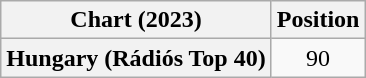<table class="wikitable plainrowheaders" style="text-align:center;">
<tr>
<th scope="col">Chart (2023)</th>
<th scope="col">Position</th>
</tr>
<tr>
<th scope="row">Hungary (Rádiós Top 40)</th>
<td>90</td>
</tr>
</table>
